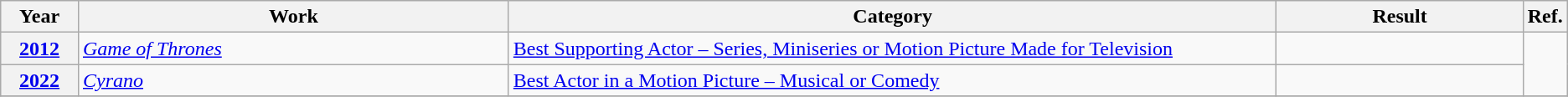<table class=wikitable>
<tr>
<th width=5%>Year</th>
<th width=28%>Work</th>
<th width=50%>Category</th>
<th width=16%>Result</th>
<th width=2%>Ref.</th>
</tr>
<tr>
<th><a href='#'>2012</a></th>
<td><em><a href='#'>Game of Thrones</a></em></td>
<td><a href='#'>Best Supporting Actor – Series, Miniseries or Motion Picture Made for Television</a></td>
<td></td>
<td rowspan="2"></td>
</tr>
<tr>
<th><a href='#'>2022</a></th>
<td><em><a href='#'>Cyrano</a></em></td>
<td><a href='#'>Best Actor in a Motion Picture – Musical or Comedy</a></td>
<td></td>
</tr>
<tr>
</tr>
</table>
